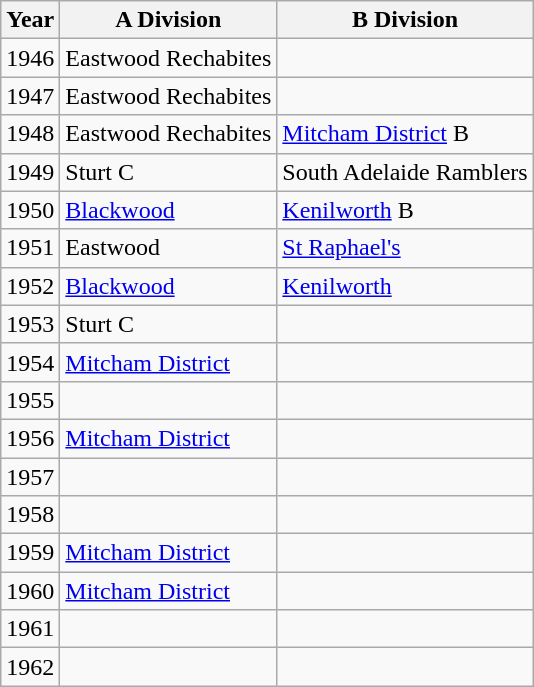<table class="wikitable">
<tr>
<th>Year</th>
<th>A Division</th>
<th>B Division</th>
</tr>
<tr>
<td>1946</td>
<td>Eastwood Rechabites </td>
<td></td>
</tr>
<tr>
<td>1947</td>
<td>Eastwood Rechabites </td>
<td></td>
</tr>
<tr>
<td>1948</td>
<td>Eastwood Rechabites </td>
<td><a href='#'>Mitcham District</a> B </td>
</tr>
<tr>
<td>1949</td>
<td>Sturt C </td>
<td>South Adelaide Ramblers </td>
</tr>
<tr>
<td>1950</td>
<td><a href='#'>Blackwood</a></td>
<td><a href='#'>Kenilworth</a> B </td>
</tr>
<tr>
<td>1951</td>
<td>Eastwood </td>
<td><a href='#'>St Raphael's</a></td>
</tr>
<tr>
<td>1952</td>
<td><a href='#'>Blackwood</a></td>
<td><a href='#'>Kenilworth</a></td>
</tr>
<tr>
<td>1953</td>
<td>Sturt C</td>
<td></td>
</tr>
<tr>
<td>1954</td>
<td><a href='#'>Mitcham District</a></td>
<td></td>
</tr>
<tr>
<td>1955</td>
<td></td>
<td></td>
</tr>
<tr>
<td>1956</td>
<td><a href='#'>Mitcham District</a></td>
<td></td>
</tr>
<tr>
<td>1957</td>
<td></td>
<td></td>
</tr>
<tr>
<td>1958</td>
<td></td>
<td></td>
</tr>
<tr>
<td>1959</td>
<td><a href='#'>Mitcham District</a></td>
<td></td>
</tr>
<tr>
<td>1960</td>
<td><a href='#'>Mitcham District</a></td>
<td></td>
</tr>
<tr>
<td>1961</td>
<td></td>
<td></td>
</tr>
<tr>
<td>1962</td>
<td></td>
<td></td>
</tr>
</table>
